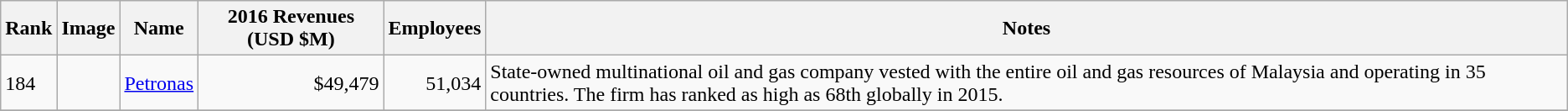<table class="wikitable">
<tr>
<th>Rank</th>
<th>Image</th>
<th>Name</th>
<th>2016 Revenues (USD $M)</th>
<th>Employees</th>
<th>Notes</th>
</tr>
<tr>
<td>184</td>
<td></td>
<td><a href='#'>Petronas</a></td>
<td align="right">$49,479</td>
<td align="right">51,034</td>
<td>State-owned multinational oil and gas company vested with the entire oil and gas resources of Malaysia and operating in 35 countries. The firm has ranked as high as 68th globally in 2015.</td>
</tr>
<tr>
</tr>
</table>
